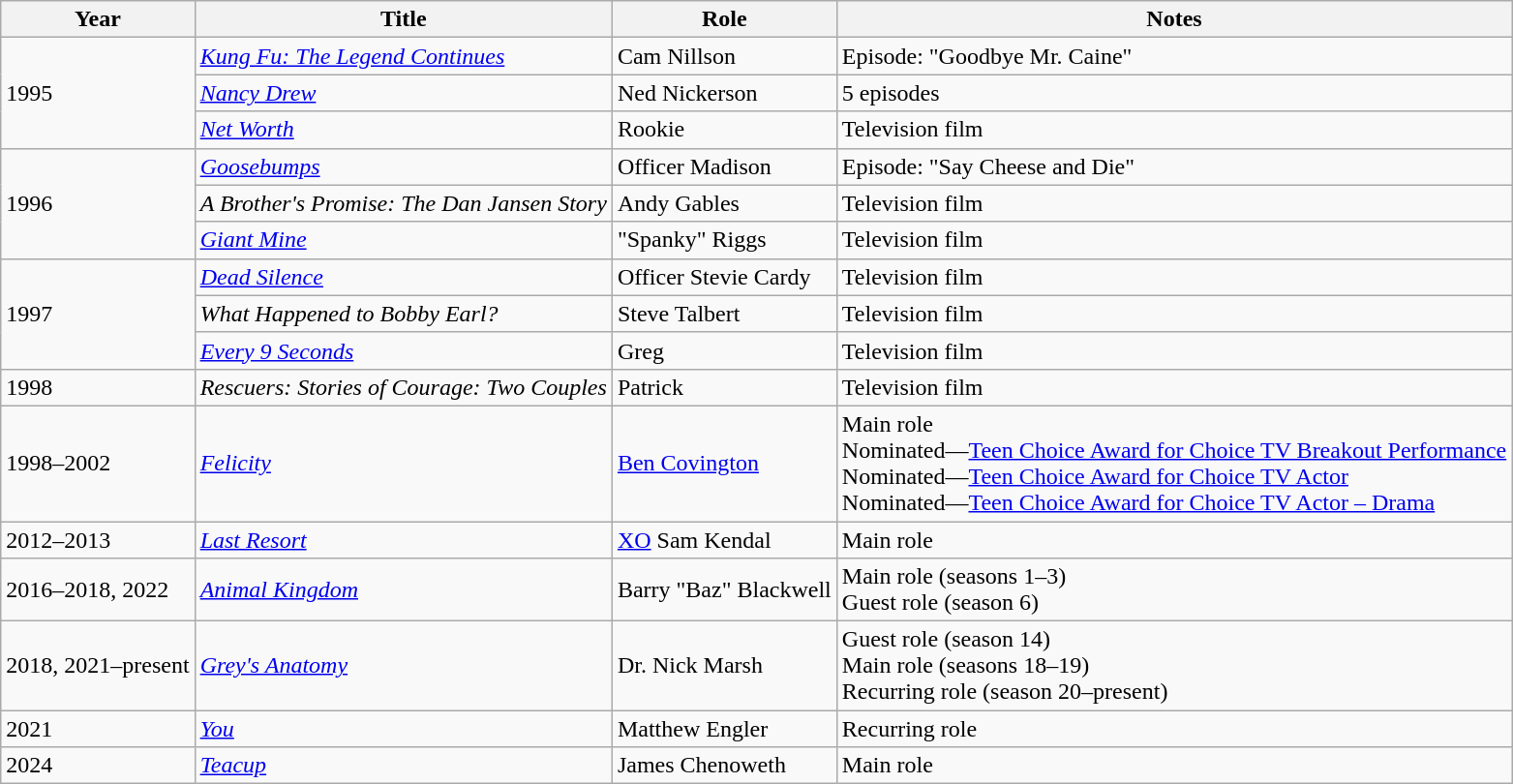<table class="wikitable sortable">
<tr>
<th>Year</th>
<th>Title</th>
<th>Role</th>
<th class="unsortable">Notes</th>
</tr>
<tr>
<td rowspan="3">1995</td>
<td><em><a href='#'>Kung Fu: The Legend Continues</a></em></td>
<td>Cam Nillson</td>
<td>Episode: "Goodbye Mr. Caine"</td>
</tr>
<tr>
<td><em><a href='#'>Nancy Drew</a></em></td>
<td>Ned Nickerson</td>
<td>5 episodes</td>
</tr>
<tr>
<td><em><a href='#'>Net Worth</a></em></td>
<td>Rookie</td>
<td>Television film</td>
</tr>
<tr>
<td rowspan="3">1996</td>
<td><em><a href='#'>Goosebumps</a></em></td>
<td>Officer Madison</td>
<td>Episode: "Say Cheese and Die"</td>
</tr>
<tr>
<td data-sort-value="Brother's Promise: The Dan Jansen Story, A"><em>A Brother's Promise: The Dan Jansen Story</em></td>
<td>Andy Gables</td>
<td>Television film</td>
</tr>
<tr>
<td><em><a href='#'>Giant Mine</a></em></td>
<td>"Spanky" Riggs</td>
<td>Television film</td>
</tr>
<tr>
<td rowspan="3">1997</td>
<td><em><a href='#'>Dead Silence</a></em></td>
<td>Officer Stevie Cardy</td>
<td>Television film</td>
</tr>
<tr>
<td><em>What Happened to Bobby Earl?</em></td>
<td>Steve Talbert</td>
<td>Television film</td>
</tr>
<tr>
<td><em><a href='#'>Every 9 Seconds</a></em></td>
<td>Greg</td>
<td>Television film</td>
</tr>
<tr>
<td>1998</td>
<td><em>Rescuers: Stories of Courage: Two Couples</em></td>
<td>Patrick</td>
<td>Television film</td>
</tr>
<tr>
<td>1998–2002</td>
<td><em><a href='#'>Felicity</a></em></td>
<td><a href='#'>Ben Covington</a></td>
<td>Main role<br>Nominated—<a href='#'>Teen Choice Award for Choice TV Breakout Performance</a><br>Nominated—<a href='#'>Teen Choice Award for Choice TV Actor</a><br>Nominated—<a href='#'>Teen Choice Award for Choice TV Actor – Drama</a></td>
</tr>
<tr>
<td>2012–2013</td>
<td><em><a href='#'>Last Resort</a></em></td>
<td><a href='#'>XO</a> Sam Kendal</td>
<td>Main role</td>
</tr>
<tr>
<td>2016–2018, 2022</td>
<td><em><a href='#'>Animal Kingdom</a></em></td>
<td>Barry "Baz" Blackwell</td>
<td>Main role (seasons 1–3)<br> Guest role (season 6)</td>
</tr>
<tr>
<td>2018, 2021–present</td>
<td><em><a href='#'>Grey's Anatomy</a></em></td>
<td>Dr. Nick Marsh</td>
<td>Guest role (season 14)<br> Main role (seasons 18–19)<br> Recurring role (season 20–present)</td>
</tr>
<tr>
<td>2021</td>
<td><em><a href='#'>You</a></em></td>
<td>Matthew Engler</td>
<td>Recurring role</td>
</tr>
<tr>
<td>2024</td>
<td><em><a href='#'>Teacup</a></em></td>
<td>James Chenoweth</td>
<td>Main role</td>
</tr>
</table>
